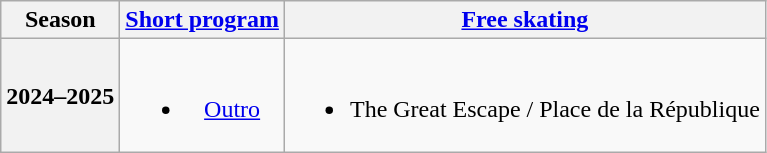<table class="wikitable" style="text-align:center">
<tr>
<th>Season</th>
<th><a href='#'>Short program</a></th>
<th><a href='#'>Free skating</a></th>
</tr>
<tr>
<th>2024–2025 <br> </th>
<td><br><ul><li><a href='#'>Outro</a> <br> </li></ul></td>
<td><br><ul><li>The Great Escape / Place de la République <br> </li></ul></td>
</tr>
</table>
